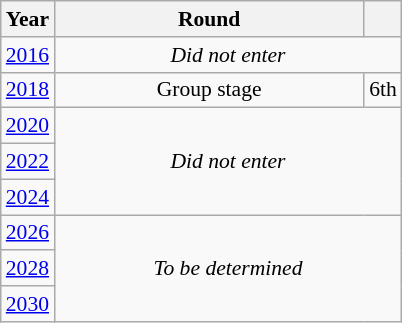<table class="wikitable" style="text-align: center; font-size:90%">
<tr>
<th>Year</th>
<th style="width:200px">Round</th>
<th></th>
</tr>
<tr>
<td><a href='#'>2016</a></td>
<td colspan="2"><em>Did not enter</em></td>
</tr>
<tr>
<td><a href='#'>2018</a></td>
<td>Group stage</td>
<td>6th</td>
</tr>
<tr>
<td><a href='#'>2020</a></td>
<td colspan="2" rowspan="3"><em>Did not enter</em></td>
</tr>
<tr>
<td><a href='#'>2022</a></td>
</tr>
<tr>
<td><a href='#'>2024</a></td>
</tr>
<tr>
<td><a href='#'>2026</a></td>
<td colspan="2" rowspan="3"><em>To be determined</em></td>
</tr>
<tr>
<td><a href='#'>2028</a></td>
</tr>
<tr>
<td><a href='#'>2030</a></td>
</tr>
</table>
